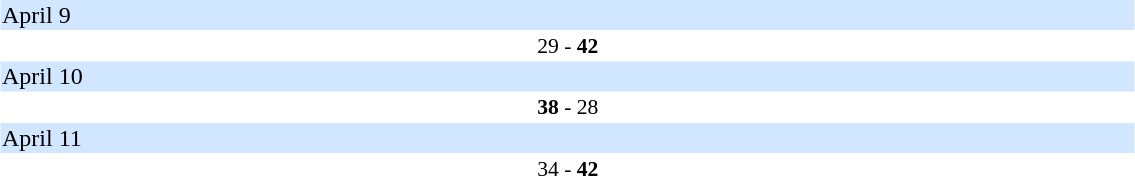<table width=60% cellspacing=1>
<tr>
<th width=23%></th>
<th width=10%></th>
<th width=23%></th>
</tr>
<tr align="left" bgcolor=#D0E7FF>
<td colspan=4>April 9</td>
</tr>
<tr style=font-size:90% valign="top">
<td align=right></td>
<td align=center>29 - <strong>42</strong></td>
<td><strong></strong></td>
</tr>
<tr align="left" bgcolor=#D0E7FF>
<td colspan=4>April 10</td>
</tr>
<tr style=font-size:90% valign="top">
<td align=right><strong></strong></td>
<td align=center><strong>38</strong> - 28</td>
<td></td>
</tr>
<tr align="left" bgcolor=#D0E7FF>
<td colspan=4>April 11</td>
</tr>
<tr style=font-size:90% valign="top">
<td align=right></td>
<td align=center>34 - <strong>42</strong></td>
<td><strong></strong></td>
</tr>
</table>
